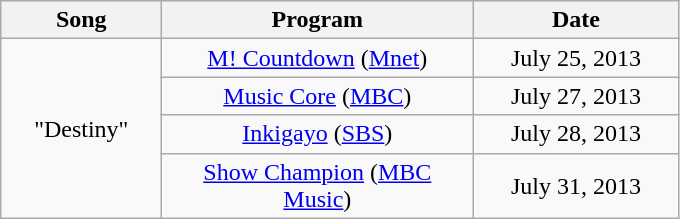<table class="wikitable" style="text-align:center">
<tr>
<th width="100">Song</th>
<th width="200">Program</th>
<th width="130">Date</th>
</tr>
<tr>
<td rowspan="4">"Destiny"</td>
<td><a href='#'>M! Countdown</a> (<a href='#'>Mnet</a>)</td>
<td>July 25, 2013</td>
</tr>
<tr>
<td><a href='#'>Music Core</a> (<a href='#'>MBC</a>)</td>
<td>July 27, 2013</td>
</tr>
<tr>
<td><a href='#'>Inkigayo</a> (<a href='#'>SBS</a>)</td>
<td>July 28, 2013</td>
</tr>
<tr>
<td><a href='#'>Show Champion</a> (<a href='#'>MBC Music</a>)</td>
<td>July 31, 2013</td>
</tr>
</table>
